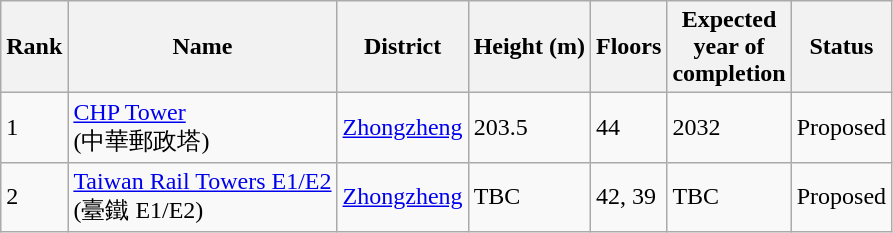<table class="wikitable sortable">
<tr>
<th>Rank</th>
<th>Name</th>
<th>District</th>
<th>Height (m)</th>
<th>Floors</th>
<th>Expected<br> year of<br> completion</th>
<th>Status</th>
</tr>
<tr>
<td>1</td>
<td><a href='#'>CHP Tower</a> <br>(中華郵政塔)</td>
<td><a href='#'>Zhongzheng</a></td>
<td>203.5</td>
<td>44</td>
<td>2032</td>
<td>Proposed </td>
</tr>
<tr>
<td>2</td>
<td><a href='#'>Taiwan Rail Towers E1/E2</a> <br>(臺鐵 E1/E2)</td>
<td><a href='#'>Zhongzheng</a></td>
<td>TBC</td>
<td>42, 39</td>
<td>TBC</td>
<td>Proposed</td>
</tr>
</table>
